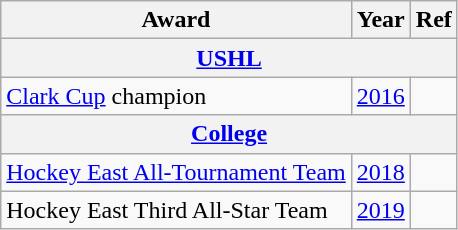<table class="wikitable">
<tr>
<th>Award</th>
<th>Year</th>
<th>Ref</th>
</tr>
<tr>
<th colspan="3"><a href='#'>USHL</a></th>
</tr>
<tr>
<td><a href='#'>Clark Cup</a> champion</td>
<td><a href='#'>2016</a></td>
<td></td>
</tr>
<tr>
<th colspan="3"><a href='#'>College</a></th>
</tr>
<tr>
<td><a href='#'>Hockey East All-Tournament Team</a></td>
<td><a href='#'>2018</a></td>
<td></td>
</tr>
<tr>
<td>Hockey East Third All-Star Team</td>
<td><a href='#'>2019</a></td>
<td></td>
</tr>
</table>
